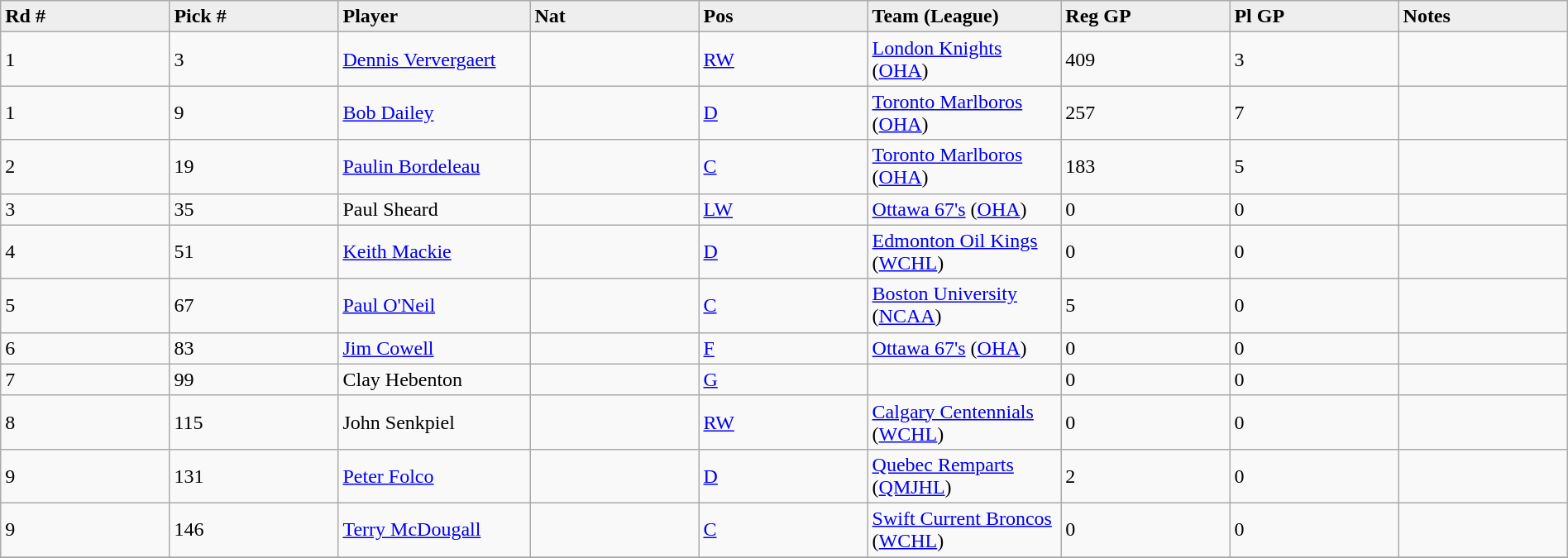<table class="wikitable" style="width: 100%">
<tr>
<td width="5%"; bgcolor="#eeeeee"><strong>Rd #</strong></td>
<td width="5%"; bgcolor="#eeeeee"><strong>Pick #</strong></td>
<td width="5%"; bgcolor="#eeeeee"><strong>Player</strong></td>
<td width="5%"; bgcolor="#eeeeee"><strong>Nat</strong></td>
<td width="5%"; bgcolor="#eeeeee"><strong>Pos</strong></td>
<td width="5%"; bgcolor="#eeeeee"><strong>Team (League)</strong></td>
<td width="5%"; bgcolor="#eeeeee"><strong>Reg GP</strong></td>
<td width="5%"; bgcolor="#eeeeee"><strong>Pl GP</strong></td>
<td width="5%"; bgcolor="#eeeeee"><strong>Notes</strong></td>
</tr>
<tr>
<td>1</td>
<td>3</td>
<td><a href='#'>Dennis Ververgaert</a></td>
<td></td>
<td><a href='#'>RW</a></td>
<td><a href='#'>London Knights</a> (<a href='#'>OHA</a>)</td>
<td>409</td>
<td>3</td>
<td></td>
</tr>
<tr>
<td>1</td>
<td>9</td>
<td><a href='#'>Bob Dailey</a></td>
<td></td>
<td><a href='#'>D</a></td>
<td><a href='#'>Toronto Marlboros</a> (<a href='#'>OHA</a>)</td>
<td>257</td>
<td>7</td>
<td></td>
</tr>
<tr>
<td>2</td>
<td>19</td>
<td><a href='#'>Paulin Bordeleau</a></td>
<td></td>
<td><a href='#'>C</a></td>
<td><a href='#'>Toronto Marlboros</a> (<a href='#'>OHA</a>)</td>
<td>183</td>
<td>5</td>
<td></td>
</tr>
<tr>
<td>3</td>
<td>35</td>
<td>Paul Sheard</td>
<td></td>
<td><a href='#'>LW</a></td>
<td><a href='#'>Ottawa 67's</a> (<a href='#'>OHA</a>)</td>
<td>0</td>
<td>0</td>
<td></td>
</tr>
<tr>
<td>4</td>
<td>51</td>
<td><a href='#'>Keith Mackie</a></td>
<td></td>
<td><a href='#'>D</a></td>
<td><a href='#'>Edmonton Oil Kings</a> (<a href='#'>WCHL</a>)</td>
<td>0</td>
<td>0</td>
<td></td>
</tr>
<tr>
<td>5</td>
<td>67</td>
<td><a href='#'>Paul O'Neil</a></td>
<td></td>
<td><a href='#'>C</a></td>
<td><a href='#'>Boston University</a> (<a href='#'>NCAA</a>)</td>
<td>5</td>
<td>0</td>
<td></td>
</tr>
<tr>
<td>6</td>
<td>83</td>
<td><a href='#'>Jim Cowell</a></td>
<td></td>
<td><a href='#'>F</a></td>
<td><a href='#'>Ottawa 67's</a> (<a href='#'>OHA</a>)</td>
<td>0</td>
<td>0</td>
<td></td>
</tr>
<tr>
<td>7</td>
<td>99</td>
<td>Clay Hebenton</td>
<td></td>
<td><a href='#'>G</a></td>
<td></td>
<td>0</td>
<td>0</td>
<td></td>
</tr>
<tr>
<td>8</td>
<td>115</td>
<td>John Senkpiel</td>
<td></td>
<td><a href='#'>RW</a></td>
<td><a href='#'>Calgary Centennials</a> (<a href='#'>WCHL</a>)</td>
<td>0</td>
<td>0</td>
<td></td>
</tr>
<tr>
<td>9</td>
<td>131</td>
<td><a href='#'>Peter Folco</a></td>
<td></td>
<td><a href='#'>D</a></td>
<td><a href='#'>Quebec Remparts</a> (<a href='#'>QMJHL</a>)</td>
<td>2</td>
<td>0</td>
<td></td>
</tr>
<tr>
<td>9</td>
<td>146</td>
<td><a href='#'>Terry McDougall</a></td>
<td></td>
<td><a href='#'>C</a></td>
<td><a href='#'>Swift Current Broncos</a> (<a href='#'>WCHL</a>)</td>
<td>0</td>
<td>0</td>
<td></td>
</tr>
<tr>
</tr>
</table>
